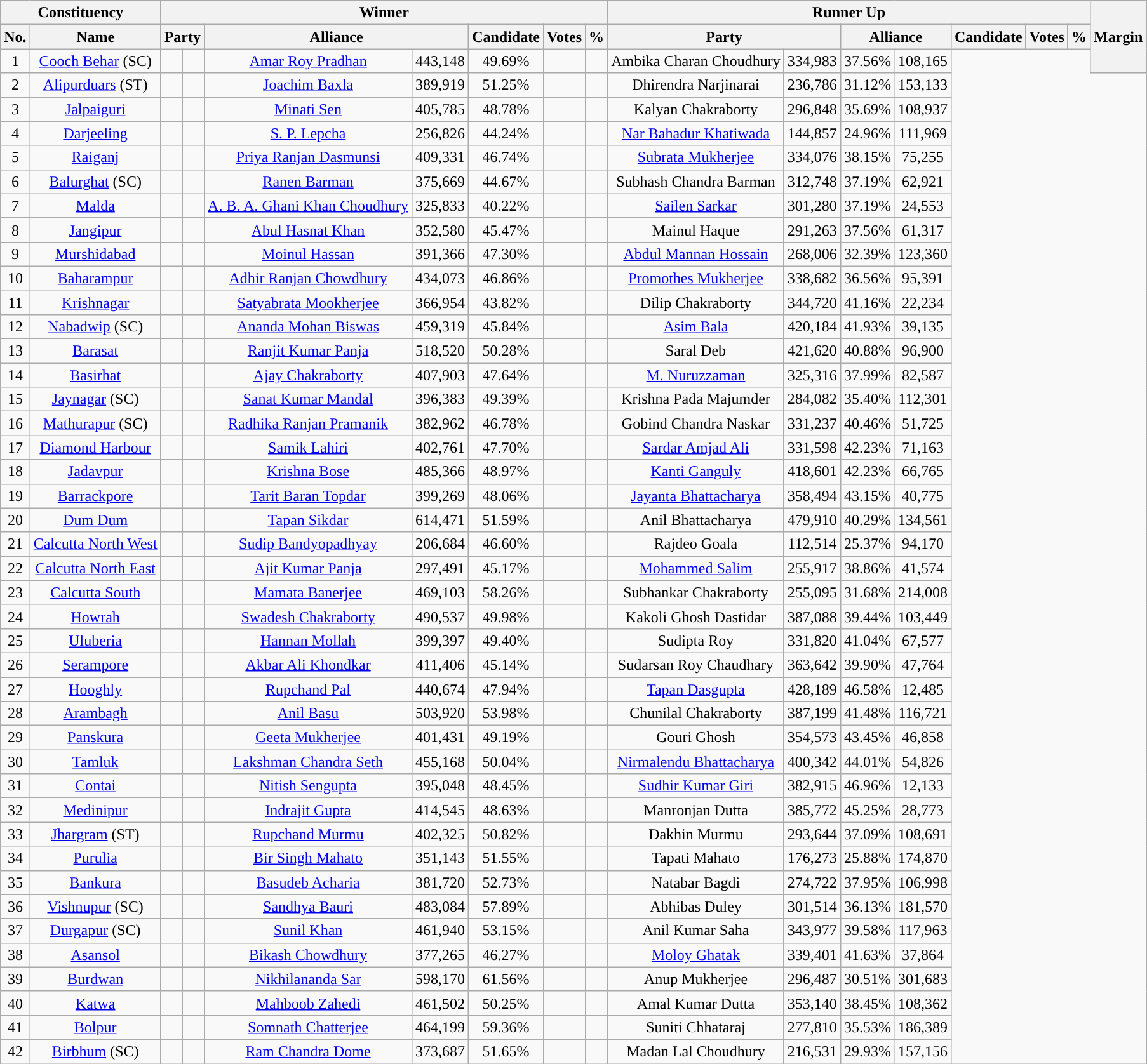<table class="wikitable sortable" style="text-align:center;">
<tr>
<th colspan="2">Constituency</th>
<th colspan="7">Winner</th>
<th colspan="7">Runner Up</th>
<th rowspan="3">Margin</th>
</tr>
<tr>
<th>No.</th>
<th>Name</th>
<th colspan="2">Party</th>
<th colspan="2">Alliance</th>
<th>Candidate</th>
<th>Votes</th>
<th>%</th>
<th colspan="2">Party</th>
<th colspan="2">Alliance</th>
<th>Candidate</th>
<th>Votes</th>
<th>%</th>
</tr>
<tr>
<td>1</td>
<td><a href='#'>Cooch Behar</a> (SC)</td>
<td></td>
<td></td>
<td><a href='#'>Amar Roy Pradhan</a></td>
<td>443,148</td>
<td>49.69%</td>
<td></td>
<td></td>
<td>Ambika Charan Choudhury</td>
<td>334,983</td>
<td>37.56%</td>
<td style="background:">108,165</td>
</tr>
<tr>
<td>2</td>
<td><a href='#'>Alipurduars</a> (ST)</td>
<td></td>
<td></td>
<td><a href='#'>Joachim Baxla</a></td>
<td>389,919</td>
<td>51.25%</td>
<td></td>
<td></td>
<td>Dhirendra Narjinarai</td>
<td>236,786</td>
<td>31.12%</td>
<td style="background:">153,133</td>
</tr>
<tr>
<td>3</td>
<td><a href='#'>Jalpaiguri</a></td>
<td></td>
<td></td>
<td><a href='#'>Minati Sen</a></td>
<td>405,785</td>
<td>48.78%</td>
<td></td>
<td></td>
<td>Kalyan Chakraborty</td>
<td>296,848</td>
<td>35.69%</td>
<td style="background:">108,937</td>
</tr>
<tr>
<td>4</td>
<td><a href='#'>Darjeeling</a></td>
<td></td>
<td></td>
<td><a href='#'>S. P. Lepcha</a></td>
<td>256,826</td>
<td>44.24%</td>
<td></td>
<td></td>
<td><a href='#'>Nar Bahadur Khatiwada</a></td>
<td>144,857</td>
<td>24.96%</td>
<td style="background:">111,969</td>
</tr>
<tr>
<td>5</td>
<td><a href='#'>Raiganj</a></td>
<td></td>
<td></td>
<td><a href='#'>Priya Ranjan Dasmunsi</a></td>
<td>409,331</td>
<td>46.74%</td>
<td></td>
<td></td>
<td><a href='#'>Subrata Mukherjee</a></td>
<td>334,076</td>
<td>38.15%</td>
<td style="background:">75,255</td>
</tr>
<tr>
<td>6</td>
<td><a href='#'>Balurghat</a> (SC)</td>
<td></td>
<td></td>
<td><a href='#'>Ranen Barman</a></td>
<td>375,669</td>
<td>44.67%</td>
<td></td>
<td></td>
<td>Subhash Chandra Barman</td>
<td>312,748</td>
<td>37.19%</td>
<td style="background:">62,921</td>
</tr>
<tr>
<td>7</td>
<td><a href='#'>Malda</a></td>
<td></td>
<td></td>
<td><a href='#'>A. B. A. Ghani Khan Choudhury</a></td>
<td>325,833</td>
<td>40.22%</td>
<td></td>
<td></td>
<td><a href='#'>Sailen Sarkar</a></td>
<td>301,280</td>
<td>37.19%</td>
<td style="background:">24,553</td>
</tr>
<tr>
<td>8</td>
<td><a href='#'>Jangipur</a></td>
<td></td>
<td></td>
<td><a href='#'>Abul Hasnat Khan</a></td>
<td>352,580</td>
<td>45.47%</td>
<td></td>
<td></td>
<td>Mainul Haque</td>
<td>291,263</td>
<td>37.56%</td>
<td style="background:">61,317</td>
</tr>
<tr>
<td>9</td>
<td><a href='#'>Murshidabad</a></td>
<td></td>
<td></td>
<td><a href='#'>Moinul Hassan</a></td>
<td>391,366</td>
<td>47.30%</td>
<td></td>
<td></td>
<td><a href='#'>Abdul Mannan Hossain</a></td>
<td>268,006</td>
<td>32.39%</td>
<td style="background:">123,360</td>
</tr>
<tr>
<td>10</td>
<td><a href='#'>Baharampur</a></td>
<td></td>
<td></td>
<td><a href='#'>Adhir Ranjan Chowdhury</a></td>
<td>434,073</td>
<td>46.86%</td>
<td></td>
<td></td>
<td><a href='#'>Promothes Mukherjee</a></td>
<td>338,682</td>
<td>36.56%</td>
<td style="background:">95,391</td>
</tr>
<tr>
<td>11</td>
<td><a href='#'>Krishnagar</a></td>
<td></td>
<td></td>
<td><a href='#'>Satyabrata Mookherjee</a></td>
<td>366,954</td>
<td>43.82%</td>
<td></td>
<td></td>
<td>Dilip Chakraborty</td>
<td>344,720</td>
<td>41.16%</td>
<td style="background:">22,234</td>
</tr>
<tr>
<td>12</td>
<td><a href='#'>Nabadwip</a> (SC)</td>
<td></td>
<td></td>
<td><a href='#'>Ananda Mohan Biswas</a></td>
<td>459,319</td>
<td>45.84%</td>
<td></td>
<td></td>
<td><a href='#'>Asim Bala</a></td>
<td>420,184</td>
<td>41.93%</td>
<td style="background:">39,135</td>
</tr>
<tr>
<td>13</td>
<td><a href='#'>Barasat</a></td>
<td></td>
<td></td>
<td><a href='#'>Ranjit Kumar Panja</a></td>
<td>518,520</td>
<td>50.28%</td>
<td></td>
<td></td>
<td>Saral Deb</td>
<td>421,620</td>
<td>40.88%</td>
<td style="background:">96,900</td>
</tr>
<tr>
<td>14</td>
<td><a href='#'>Basirhat</a></td>
<td></td>
<td></td>
<td><a href='#'>Ajay Chakraborty</a></td>
<td>407,903</td>
<td>47.64%</td>
<td></td>
<td></td>
<td><a href='#'>M. Nuruzzaman</a></td>
<td>325,316</td>
<td>37.99%</td>
<td style="background:">82,587</td>
</tr>
<tr>
<td>15</td>
<td><a href='#'>Jaynagar</a> (SC)</td>
<td></td>
<td></td>
<td><a href='#'>Sanat Kumar Mandal</a></td>
<td>396,383</td>
<td>49.39%</td>
<td></td>
<td></td>
<td>Krishna Pada Majumder</td>
<td>284,082</td>
<td>35.40%</td>
<td style="background:">112,301</td>
</tr>
<tr>
<td>16</td>
<td><a href='#'>Mathurapur</a> (SC)</td>
<td></td>
<td></td>
<td><a href='#'>Radhika Ranjan Pramanik</a></td>
<td>382,962</td>
<td>46.78%</td>
<td></td>
<td></td>
<td>Gobind Chandra Naskar</td>
<td>331,237</td>
<td>40.46%</td>
<td style="background:">51,725</td>
</tr>
<tr>
<td>17</td>
<td><a href='#'>Diamond Harbour</a></td>
<td></td>
<td></td>
<td><a href='#'>Samik Lahiri</a></td>
<td>402,761</td>
<td>47.70%</td>
<td></td>
<td></td>
<td><a href='#'>Sardar Amjad Ali</a></td>
<td>331,598</td>
<td>42.23%</td>
<td style="background:">71,163</td>
</tr>
<tr>
<td>18</td>
<td><a href='#'>Jadavpur</a></td>
<td></td>
<td></td>
<td><a href='#'>Krishna Bose</a></td>
<td>485,366</td>
<td>48.97%</td>
<td></td>
<td></td>
<td><a href='#'>Kanti Ganguly</a></td>
<td>418,601</td>
<td>42.23%</td>
<td style="background:">66,765</td>
</tr>
<tr>
<td>19</td>
<td><a href='#'>Barrackpore</a></td>
<td></td>
<td></td>
<td><a href='#'>Tarit Baran Topdar</a></td>
<td>399,269</td>
<td>48.06%</td>
<td></td>
<td></td>
<td><a href='#'>Jayanta Bhattacharya</a></td>
<td>358,494</td>
<td>43.15%</td>
<td style="background:">40,775</td>
</tr>
<tr>
<td>20</td>
<td><a href='#'>Dum Dum</a></td>
<td></td>
<td></td>
<td><a href='#'>Tapan Sikdar</a></td>
<td>614,471</td>
<td>51.59%</td>
<td></td>
<td></td>
<td>Anil Bhattacharya</td>
<td>479,910</td>
<td>40.29%</td>
<td style="background:">134,561</td>
</tr>
<tr>
<td>21</td>
<td><a href='#'>Calcutta North West</a></td>
<td></td>
<td></td>
<td><a href='#'>Sudip Bandyopadhyay</a></td>
<td>206,684</td>
<td>46.60%</td>
<td></td>
<td></td>
<td>Rajdeo Goala</td>
<td>112,514</td>
<td>25.37%</td>
<td style="background:">94,170</td>
</tr>
<tr>
<td>22</td>
<td><a href='#'>Calcutta North East</a></td>
<td></td>
<td></td>
<td><a href='#'>Ajit Kumar Panja</a></td>
<td>297,491</td>
<td>45.17%</td>
<td></td>
<td></td>
<td><a href='#'>Mohammed Salim</a></td>
<td>255,917</td>
<td>38.86%</td>
<td style="background:">41,574</td>
</tr>
<tr>
<td>23</td>
<td><a href='#'>Calcutta South</a></td>
<td></td>
<td></td>
<td><a href='#'>Mamata Banerjee</a></td>
<td>469,103</td>
<td>58.26%</td>
<td></td>
<td></td>
<td>Subhankar Chakraborty</td>
<td>255,095</td>
<td>31.68%</td>
<td style="background:">214,008</td>
</tr>
<tr>
<td>24</td>
<td><a href='#'>Howrah</a></td>
<td></td>
<td></td>
<td><a href='#'>Swadesh Chakraborty</a></td>
<td>490,537</td>
<td>49.98%</td>
<td></td>
<td></td>
<td>Kakoli Ghosh Dastidar</td>
<td>387,088</td>
<td>39.44%</td>
<td style="background:">103,449</td>
</tr>
<tr>
<td>25</td>
<td><a href='#'>Uluberia</a></td>
<td></td>
<td></td>
<td><a href='#'>Hannan Mollah</a></td>
<td>399,397</td>
<td>49.40%</td>
<td></td>
<td></td>
<td>Sudipta Roy</td>
<td>331,820</td>
<td>41.04%</td>
<td style="background:">67,577</td>
</tr>
<tr>
<td>26</td>
<td><a href='#'>Serampore</a></td>
<td></td>
<td></td>
<td><a href='#'>Akbar Ali Khondkar</a></td>
<td>411,406</td>
<td>45.14%</td>
<td></td>
<td></td>
<td>Sudarsan Roy Chaudhary</td>
<td>363,642</td>
<td>39.90%</td>
<td style="background:">47,764</td>
</tr>
<tr>
<td>27</td>
<td><a href='#'>Hooghly</a></td>
<td></td>
<td></td>
<td><a href='#'>Rupchand Pal</a></td>
<td>440,674</td>
<td>47.94%</td>
<td></td>
<td></td>
<td><a href='#'>Tapan Dasgupta</a></td>
<td>428,189</td>
<td>46.58%</td>
<td style="background:">12,485</td>
</tr>
<tr>
<td>28</td>
<td><a href='#'>Arambagh</a></td>
<td></td>
<td></td>
<td><a href='#'>Anil Basu</a></td>
<td>503,920</td>
<td>53.98%</td>
<td></td>
<td></td>
<td>Chunilal Chakraborty</td>
<td>387,199</td>
<td>41.48%</td>
<td style="background:">116,721</td>
</tr>
<tr>
<td>29</td>
<td><a href='#'>Panskura</a></td>
<td></td>
<td></td>
<td><a href='#'>Geeta Mukherjee</a></td>
<td>401,431</td>
<td>49.19%</td>
<td></td>
<td></td>
<td>Gouri Ghosh</td>
<td>354,573</td>
<td>43.45%</td>
<td style="background:">46,858</td>
</tr>
<tr>
<td>30</td>
<td><a href='#'>Tamluk</a></td>
<td></td>
<td></td>
<td><a href='#'>Lakshman Chandra Seth</a></td>
<td>455,168</td>
<td>50.04%</td>
<td></td>
<td></td>
<td><a href='#'>Nirmalendu Bhattacharya</a></td>
<td>400,342</td>
<td>44.01%</td>
<td style="background:">54,826</td>
</tr>
<tr>
<td>31</td>
<td><a href='#'>Contai</a></td>
<td></td>
<td></td>
<td><a href='#'>Nitish Sengupta</a></td>
<td>395,048</td>
<td>48.45%</td>
<td></td>
<td></td>
<td><a href='#'>Sudhir Kumar Giri</a></td>
<td>382,915</td>
<td>46.96%</td>
<td style="background:">12,133</td>
</tr>
<tr>
<td>32</td>
<td><a href='#'>Medinipur</a></td>
<td></td>
<td></td>
<td><a href='#'>Indrajit Gupta</a></td>
<td>414,545</td>
<td>48.63%</td>
<td></td>
<td></td>
<td>Manronjan Dutta</td>
<td>385,772</td>
<td>45.25%</td>
<td style="background:">28,773</td>
</tr>
<tr>
<td>33</td>
<td><a href='#'>Jhargram</a> (ST)</td>
<td></td>
<td></td>
<td><a href='#'>Rupchand Murmu</a></td>
<td>402,325</td>
<td>50.82%</td>
<td></td>
<td></td>
<td>Dakhin Murmu</td>
<td>293,644</td>
<td>37.09%</td>
<td style="background:">108,691</td>
</tr>
<tr>
<td>34</td>
<td><a href='#'>Purulia</a></td>
<td></td>
<td></td>
<td><a href='#'>Bir Singh Mahato</a></td>
<td>351,143</td>
<td>51.55%</td>
<td></td>
<td></td>
<td>Tapati Mahato</td>
<td>176,273</td>
<td>25.88%</td>
<td style="background:">174,870</td>
</tr>
<tr>
<td>35</td>
<td><a href='#'>Bankura</a></td>
<td></td>
<td></td>
<td><a href='#'>Basudeb Acharia</a></td>
<td>381,720</td>
<td>52.73%</td>
<td></td>
<td></td>
<td>Natabar Bagdi</td>
<td>274,722</td>
<td>37.95%</td>
<td style="background:">106,998</td>
</tr>
<tr>
<td>36</td>
<td><a href='#'>Vishnupur</a> (SC)</td>
<td></td>
<td></td>
<td><a href='#'>Sandhya Bauri</a></td>
<td>483,084</td>
<td>57.89%</td>
<td></td>
<td></td>
<td>Abhibas Duley</td>
<td>301,514</td>
<td>36.13%</td>
<td style="background:">181,570</td>
</tr>
<tr>
<td>37</td>
<td><a href='#'>Durgapur</a> (SC)</td>
<td></td>
<td></td>
<td><a href='#'>Sunil Khan</a></td>
<td>461,940</td>
<td>53.15%</td>
<td></td>
<td></td>
<td>Anil Kumar Saha</td>
<td>343,977</td>
<td>39.58%</td>
<td style="background:">117,963</td>
</tr>
<tr>
<td>38</td>
<td><a href='#'>Asansol</a></td>
<td></td>
<td></td>
<td><a href='#'>Bikash Chowdhury</a></td>
<td>377,265</td>
<td>46.27%</td>
<td></td>
<td></td>
<td><a href='#'>Moloy Ghatak</a></td>
<td>339,401</td>
<td>41.63%</td>
<td style="background:">37,864</td>
</tr>
<tr>
<td>39</td>
<td><a href='#'>Burdwan</a></td>
<td></td>
<td></td>
<td><a href='#'>Nikhilananda Sar</a></td>
<td>598,170</td>
<td>61.56%</td>
<td></td>
<td></td>
<td>Anup Mukherjee</td>
<td>296,487</td>
<td>30.51%</td>
<td style="background:">301,683</td>
</tr>
<tr>
<td>40</td>
<td><a href='#'>Katwa</a></td>
<td></td>
<td></td>
<td><a href='#'>Mahboob Zahedi</a></td>
<td>461,502</td>
<td>50.25%</td>
<td></td>
<td></td>
<td>Amal Kumar Dutta</td>
<td>353,140</td>
<td>38.45%</td>
<td style="background:">108,362</td>
</tr>
<tr>
<td>41</td>
<td><a href='#'>Bolpur</a></td>
<td></td>
<td></td>
<td><a href='#'>Somnath Chatterjee</a></td>
<td>464,199</td>
<td>59.36%</td>
<td></td>
<td></td>
<td>Suniti Chhataraj</td>
<td>277,810</td>
<td>35.53%</td>
<td style="background:">186,389</td>
</tr>
<tr>
<td>42</td>
<td><a href='#'>Birbhum</a> (SC)</td>
<td></td>
<td></td>
<td><a href='#'>Ram Chandra Dome</a></td>
<td>373,687</td>
<td>51.65%</td>
<td></td>
<td></td>
<td>Madan Lal Choudhury</td>
<td>216,531</td>
<td>29.93%</td>
<td style="background:">157,156</td>
</tr>
</table>
